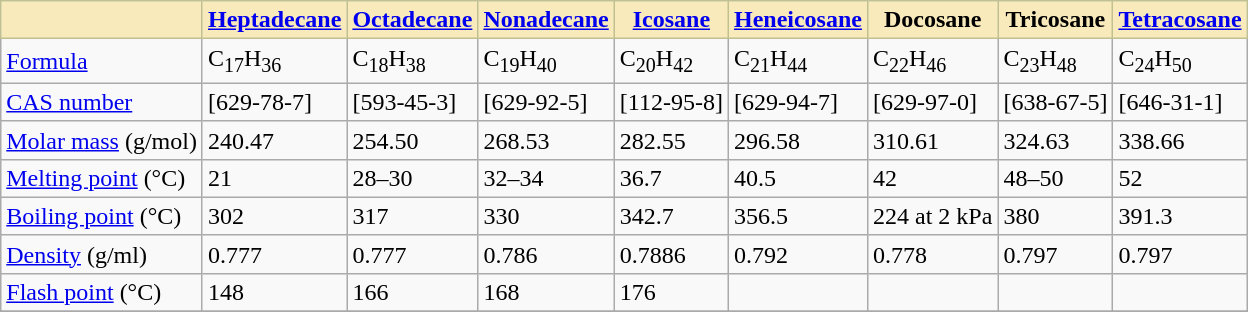<table class="wikitable" border="1" style="float: center; clear: center; margin: 0 0 1em 1em; border-collapse: collapse;">
<tr>
<th cellspacing="3" style="border: 1px solid #C0C090; background-color: #F8EABA; margin-bottom: 3px;"></th>
<th cellspacing="3" style="border: 1px solid #C0C090; background-color: #F8EABA; margin-bottom: 3px;"><a href='#'>Heptadecane</a></th>
<th cellspacing="3" style="border: 1px solid #C0C090; background-color: #F8EABA; margin-bottom: 3px;"><a href='#'>Octadecane</a></th>
<th cellspacing="3" style="border: 1px solid #C0C090; background-color: #F8EABA; margin-bottom: 3px;"><a href='#'>Nonadecane</a></th>
<th cellspacing="3" style="border: 1px solid #C0C090; background-color: #F8EABA; margin-bottom: 3px;"><a href='#'>Icosane</a></th>
<th cellspacing="3" style="border: 1px solid #C0C090; background-color: #F8EABA; margin-bottom: 3px;"><a href='#'>Heneicosane</a></th>
<th cellspacing="3" style="border: 1px solid #C0C090; background-color: #F8EABA; margin-bottom: 3px;">Docosane</th>
<th cellspacing="3" style="border: 1px solid #C0C090; background-color: #F8EABA; margin-bottom: 3px;">Tricosane</th>
<th cellspacing="3" style="border: 1px solid #C0C090; background-color: #F8EABA; margin-bottom: 3px;"><a href='#'>Tetracosane</a></th>
</tr>
<tr>
<td><a href='#'>Formula</a></td>
<td>C<sub>17</sub>H<sub>36</sub></td>
<td>C<sub>18</sub>H<sub>38</sub></td>
<td>C<sub>19</sub>H<sub>40</sub></td>
<td>C<sub>20</sub>H<sub>42</sub></td>
<td>C<sub>21</sub>H<sub>44</sub></td>
<td>C<sub>22</sub>H<sub>46</sub></td>
<td>C<sub>23</sub>H<sub>48</sub></td>
<td>C<sub>24</sub>H<sub>50</sub></td>
</tr>
<tr>
<td><a href='#'>CAS number</a></td>
<td>[629-78-7]</td>
<td>[593-45-3]</td>
<td>[629-92-5]</td>
<td>[112-95-8]</td>
<td>[629-94-7]</td>
<td>[629-97-0]</td>
<td>[638-67-5]</td>
<td>[646-31-1]</td>
</tr>
<tr>
<td><a href='#'>Molar mass</a> (g/mol)</td>
<td>240.47</td>
<td>254.50</td>
<td>268.53</td>
<td>282.55</td>
<td>296.58</td>
<td>310.61</td>
<td>324.63</td>
<td>338.66</td>
</tr>
<tr>
<td><a href='#'>Melting point</a> (°C)</td>
<td>21</td>
<td>28–30</td>
<td>32–34</td>
<td>36.7</td>
<td>40.5</td>
<td>42</td>
<td>48–50</td>
<td>52</td>
</tr>
<tr>
<td><a href='#'>Boiling point</a> (°C)</td>
<td>302</td>
<td>317</td>
<td>330</td>
<td>342.7</td>
<td>356.5</td>
<td>224 at 2 kPa</td>
<td>380</td>
<td>391.3</td>
</tr>
<tr>
<td><a href='#'>Density</a> (g/ml)</td>
<td>0.777</td>
<td>0.777</td>
<td>0.786</td>
<td>0.7886</td>
<td>0.792</td>
<td>0.778</td>
<td>0.797</td>
<td>0.797</td>
</tr>
<tr>
<td><a href='#'>Flash point</a> (°C)</td>
<td>148</td>
<td>166</td>
<td>168</td>
<td>176</td>
<td></td>
<td></td>
<td></td>
<td></td>
</tr>
<tr>
</tr>
</table>
